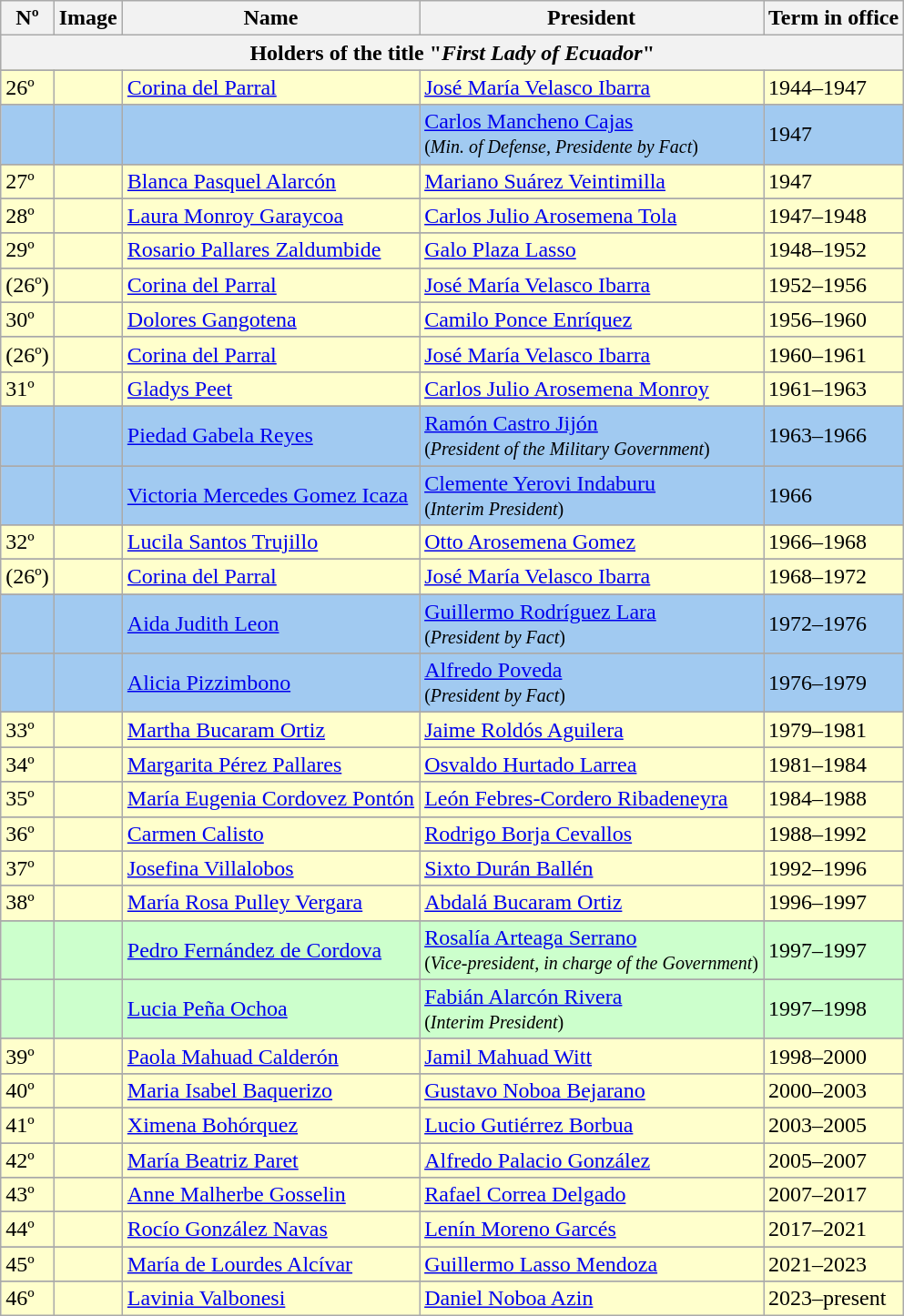<table class="wikitable">
<tr>
<th>Nº</th>
<th>Image</th>
<th>Name</th>
<th>President</th>
<th>Term in office</th>
</tr>
<tr bgcolor="#dddddd" |>
<th colspan="5">Holders of the title "<em>First Lady of Ecuador</em>"</th>
</tr>
<tr>
</tr>
<tr bgcolor=#ffffcc>
<td>26º</td>
<td></td>
<td><a href='#'>Corina del Parral</a></td>
<td><a href='#'>José María Velasco Ibarra</a></td>
<td>1944–1947</td>
</tr>
<tr>
</tr>
<tr bgcolor=#A1CAF1>
<td></td>
<td></td>
<td></td>
<td><a href='#'>Carlos Mancheno Cajas</a><br><small>(<em>Min. of Defense, Presidente by Fact</em>)</small></td>
<td>1947</td>
</tr>
<tr>
</tr>
<tr bgcolor=#ffffcc>
<td>27º</td>
<td></td>
<td><a href='#'>Blanca Pasquel Alarcón</a></td>
<td><a href='#'>Mariano Suárez Veintimilla</a></td>
<td>1947</td>
</tr>
<tr>
</tr>
<tr bgcolor=#ffffcc>
<td>28º</td>
<td></td>
<td><a href='#'>Laura Monroy Garaycoa</a></td>
<td><a href='#'>Carlos Julio Arosemena Tola</a></td>
<td>1947–1948</td>
</tr>
<tr>
</tr>
<tr bgcolor=#ffffcc>
<td>29º</td>
<td></td>
<td><a href='#'>Rosario Pallares Zaldumbide</a></td>
<td><a href='#'>Galo Plaza Lasso</a></td>
<td>1948–1952</td>
</tr>
<tr>
</tr>
<tr bgcolor=#ffffcc>
<td>(26º)</td>
<td></td>
<td><a href='#'>Corina del Parral</a></td>
<td><a href='#'>José María Velasco Ibarra</a></td>
<td>1952–1956</td>
</tr>
<tr>
</tr>
<tr bgcolor=#ffffcc>
<td>30º</td>
<td></td>
<td><a href='#'>Dolores Gangotena</a></td>
<td><a href='#'>Camilo Ponce Enríquez</a></td>
<td>1956–1960</td>
</tr>
<tr>
</tr>
<tr bgcolor=#ffffcc>
<td>(26º)</td>
<td></td>
<td><a href='#'>Corina del Parral</a></td>
<td><a href='#'>José María Velasco Ibarra</a></td>
<td>1960–1961</td>
</tr>
<tr>
</tr>
<tr bgcolor=#ffffcc>
<td>31º</td>
<td></td>
<td><a href='#'>Gladys Peet</a></td>
<td><a href='#'>Carlos Julio Arosemena Monroy</a></td>
<td>1961–1963</td>
</tr>
<tr>
</tr>
<tr bgcolor=#A1CAF1>
<td></td>
<td></td>
<td><a href='#'>Piedad Gabela Reyes</a></td>
<td><a href='#'>Ramón Castro Jijón</a><br><small>(<em>President of the Military Government</em>)</small></td>
<td>1963–1966</td>
</tr>
<tr>
</tr>
<tr bgcolor=#A1CAF1>
<td></td>
<td></td>
<td><a href='#'>Victoria Mercedes Gomez Icaza</a></td>
<td><a href='#'>Clemente Yerovi Indaburu</a><br><small>(<em>Interim President</em>)</small></td>
<td>1966</td>
</tr>
<tr>
</tr>
<tr bgcolor=#ffffcc>
<td>32º</td>
<td></td>
<td><a href='#'>Lucila Santos Trujillo</a></td>
<td><a href='#'>Otto Arosemena Gomez</a></td>
<td>1966–1968</td>
</tr>
<tr>
</tr>
<tr bgcolor=#ffffcc>
<td>(26º)</td>
<td></td>
<td><a href='#'>Corina del Parral</a></td>
<td><a href='#'>José María Velasco Ibarra</a></td>
<td>1968–1972</td>
</tr>
<tr>
</tr>
<tr bgcolor=#A1CAF1>
<td></td>
<td></td>
<td><a href='#'>Aida Judith Leon</a></td>
<td><a href='#'>Guillermo Rodríguez Lara</a><br><small>(<em>President by Fact</em>)</small></td>
<td>1972–1976</td>
</tr>
<tr>
</tr>
<tr bgcolor=#A1CAF1>
<td></td>
<td></td>
<td><a href='#'>Alicia Pizzimbono</a></td>
<td><a href='#'>Alfredo Poveda</a><br><small>(<em>President by Fact</em>)</small></td>
<td>1976–1979</td>
</tr>
<tr>
</tr>
<tr bgcolor=#ffffcc>
<td>33º</td>
<td></td>
<td><a href='#'>Martha Bucaram Ortiz</a></td>
<td><a href='#'>Jaime Roldós Aguilera</a></td>
<td>1979–1981</td>
</tr>
<tr>
</tr>
<tr bgcolor=#ffffcc>
<td>34º</td>
<td></td>
<td><a href='#'>Margarita Pérez Pallares</a></td>
<td><a href='#'>Osvaldo Hurtado Larrea</a></td>
<td>1981–1984</td>
</tr>
<tr>
</tr>
<tr bgcolor=#ffffcc>
<td>35º</td>
<td></td>
<td><a href='#'>María Eugenia Cordovez Pontón</a></td>
<td><a href='#'>León Febres-Cordero Ribadeneyra</a></td>
<td>1984–1988</td>
</tr>
<tr>
</tr>
<tr bgcolor=#ffffcc>
<td>36º</td>
<td></td>
<td><a href='#'>Carmen Calisto</a></td>
<td><a href='#'>Rodrigo Borja Cevallos</a></td>
<td>1988–1992</td>
</tr>
<tr>
</tr>
<tr bgcolor=#ffffcc>
<td>37º</td>
<td></td>
<td><a href='#'>Josefina Villalobos</a></td>
<td><a href='#'>Sixto Durán Ballén</a></td>
<td>1992–1996</td>
</tr>
<tr>
</tr>
<tr bgcolor=#ffffcc>
<td>38º</td>
<td></td>
<td><a href='#'>María Rosa Pulley Vergara</a></td>
<td><a href='#'>Abdalá Bucaram Ortiz</a></td>
<td>1996–1997</td>
</tr>
<tr>
</tr>
<tr bgcolor=#ccffcc>
<td></td>
<td></td>
<td><a href='#'>Pedro Fernández de Cordova</a></td>
<td><a href='#'>Rosalía Arteaga Serrano</a><br><small>(<em>Vice-president, in charge of the Government</em>)</small></td>
<td>1997–1997</td>
</tr>
<tr>
</tr>
<tr bgcolor=#ccffcc>
<td></td>
<td></td>
<td><a href='#'>Lucia Peña Ochoa</a></td>
<td><a href='#'>Fabián Alarcón Rivera</a><br><small>(<em>Interim President</em>)</small></td>
<td>1997–1998</td>
</tr>
<tr>
</tr>
<tr bgcolor=#ffffcc>
<td>39º</td>
<td></td>
<td><a href='#'>Paola Mahuad Calderón</a></td>
<td><a href='#'>Jamil Mahuad Witt</a></td>
<td>1998–2000</td>
</tr>
<tr>
</tr>
<tr bgcolor=#ffffcc>
<td>40º</td>
<td></td>
<td><a href='#'>Maria Isabel Baquerizo</a></td>
<td><a href='#'>Gustavo Noboa Bejarano</a></td>
<td>2000–2003</td>
</tr>
<tr>
</tr>
<tr bgcolor=#ffffcc>
<td>41º</td>
<td></td>
<td><a href='#'>Ximena Bohórquez</a></td>
<td><a href='#'>Lucio Gutiérrez Borbua</a></td>
<td>2003–2005</td>
</tr>
<tr>
</tr>
<tr bgcolor=#ffffcc>
<td>42º</td>
<td></td>
<td><a href='#'>María Beatriz Paret</a></td>
<td><a href='#'>Alfredo Palacio González</a></td>
<td>2005–2007</td>
</tr>
<tr>
</tr>
<tr bgcolor=#ffffcc>
<td>43º</td>
<td></td>
<td><a href='#'>Anne Malherbe Gosselin</a></td>
<td><a href='#'>Rafael Correa Delgado</a></td>
<td>2007–2017</td>
</tr>
<tr>
</tr>
<tr bgcolor=#ffffcc>
<td>44º</td>
<td></td>
<td><a href='#'>Rocío González Navas</a></td>
<td><a href='#'>Lenín Moreno Garcés</a></td>
<td>2017–2021</td>
</tr>
<tr>
</tr>
<tr bgcolor=#ffffcc>
<td>45º</td>
<td></td>
<td><a href='#'>María de Lourdes Alcívar</a></td>
<td><a href='#'>Guillermo Lasso Mendoza</a></td>
<td>2021–2023</td>
</tr>
<tr>
</tr>
<tr bgcolor=#ffffcc>
<td>46º</td>
<td></td>
<td><a href='#'>Lavinia Valbonesi</a></td>
<td><a href='#'>Daniel Noboa Azin</a></td>
<td>2023–present</td>
</tr>
</table>
